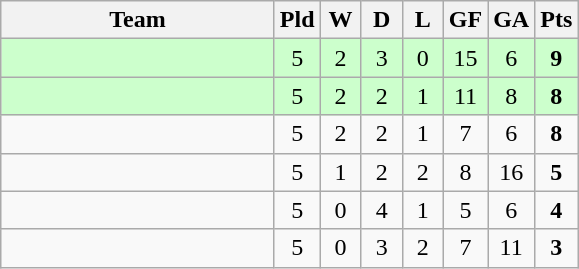<table class=wikitable style="text-align:center">
<tr>
<th width="175">Team</th>
<th width="20">Pld</th>
<th width="20">W</th>
<th width="20">D</th>
<th width="20">L</th>
<th width="20">GF</th>
<th width="20">GA</th>
<th width="20">Pts</th>
</tr>
<tr bgcolor=ccffcc>
<td align=left></td>
<td>5</td>
<td>2</td>
<td>3</td>
<td>0</td>
<td>15</td>
<td>6</td>
<td><strong>9</strong></td>
</tr>
<tr bgcolor=ccffcc>
<td align=left></td>
<td>5</td>
<td>2</td>
<td>2</td>
<td>1</td>
<td>11</td>
<td>8</td>
<td><strong>8</strong></td>
</tr>
<tr>
<td align=left></td>
<td>5</td>
<td>2</td>
<td>2</td>
<td>1</td>
<td>7</td>
<td>6</td>
<td><strong>8</strong></td>
</tr>
<tr>
<td align=left></td>
<td>5</td>
<td>1</td>
<td>2</td>
<td>2</td>
<td>8</td>
<td>16</td>
<td><strong>5</strong></td>
</tr>
<tr>
<td align=left></td>
<td>5</td>
<td>0</td>
<td>4</td>
<td>1</td>
<td>5</td>
<td>6</td>
<td><strong>4</strong></td>
</tr>
<tr>
<td align=left></td>
<td>5</td>
<td>0</td>
<td>3</td>
<td>2</td>
<td>7</td>
<td>11</td>
<td><strong>3</strong></td>
</tr>
</table>
